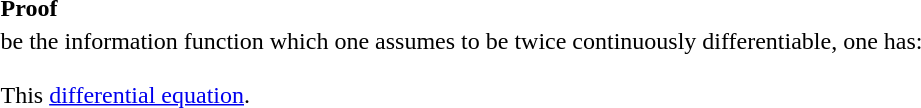<table class="toccolours collapsible collapsed" width="80%" style="text-align:left; margin-left:1.5em;">
<tr>
<th>Proof</th>
</tr>
<tr>
<td> be the information function which one assumes to be twice continuously differentiable, one has:<br><br>This <a href='#'>differential equation</a>.</td>
</tr>
</table>
